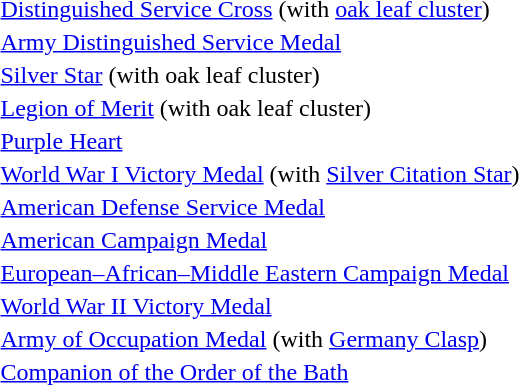<table>
<tr>
<td></td>
<td><a href='#'>Distinguished Service Cross</a> (with <a href='#'>oak leaf cluster</a>)</td>
</tr>
<tr>
<td></td>
<td><a href='#'>Army Distinguished Service Medal</a></td>
</tr>
<tr>
<td></td>
<td><a href='#'>Silver Star</a> (with oak leaf cluster)</td>
</tr>
<tr>
<td></td>
<td><a href='#'>Legion of Merit</a> (with oak leaf cluster)</td>
</tr>
<tr>
<td></td>
<td><a href='#'>Purple Heart</a></td>
</tr>
<tr>
<td></td>
<td><a href='#'>World War I Victory Medal</a> (with <a href='#'>Silver Citation Star</a>)</td>
</tr>
<tr>
<td></td>
<td><a href='#'>American Defense Service Medal</a></td>
</tr>
<tr>
<td></td>
<td><a href='#'>American Campaign Medal</a></td>
</tr>
<tr>
<td></td>
<td><a href='#'>European&ndash;African&ndash;Middle Eastern Campaign Medal</a></td>
</tr>
<tr>
<td></td>
<td><a href='#'>World War II Victory Medal</a></td>
</tr>
<tr>
<td></td>
<td><a href='#'>Army of Occupation Medal</a> (with <a href='#'>Germany Clasp</a>)</td>
</tr>
<tr>
<td></td>
<td><a href='#'>Companion of the Order of the Bath</a></td>
</tr>
</table>
